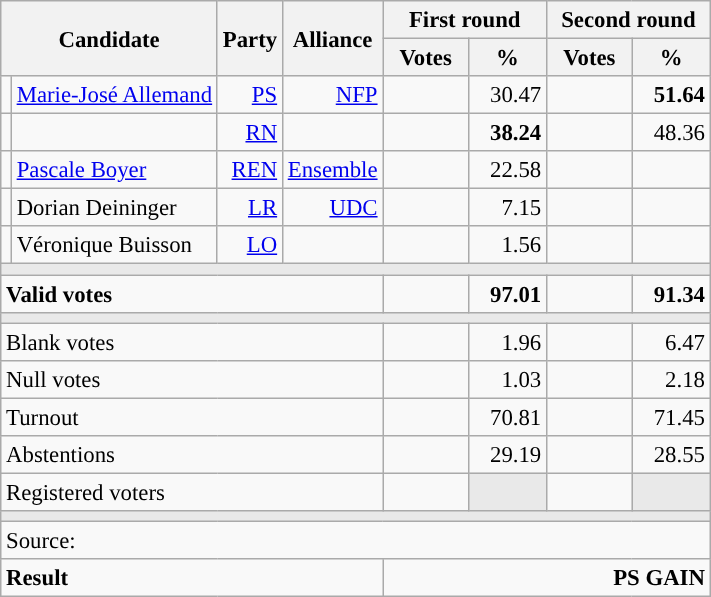<table class="wikitable" style="text-align:right;font-size:95%;">
<tr>
<th colspan="2" rowspan="2">Candidate</th>
<th colspan="1" rowspan="2">Party</th>
<th colspan="1" rowspan="2">Alliance</th>
<th colspan="2">First round</th>
<th colspan="2">Second round</th>
</tr>
<tr>
<th style="width:50px;">Votes</th>
<th style="width:45px;">%</th>
<th style="width:50px;">Votes</th>
<th style="width:45px;">%</th>
</tr>
<tr>
<td style="color:inherit;background:"></td>
<td style="text-align:left;"><a href='#'>Marie-José Allemand</a></td>
<td><a href='#'>PS</a></td>
<td><a href='#'>NFP</a></td>
<td></td>
<td>30.47</td>
<td><strong></strong></td>
<td><strong>51.64</strong></td>
</tr>
<tr>
<td style="color:inherit;background:"></td>
<td style="text-align:left;"></td>
<td><a href='#'>RN</a></td>
<td></td>
<td><strong></strong></td>
<td><strong>38.24</strong></td>
<td></td>
<td>48.36</td>
</tr>
<tr>
<td style="color:inherit;background:"></td>
<td style="text-align:left;"><a href='#'>Pascale Boyer</a></td>
<td><a href='#'>REN</a></td>
<td><a href='#'>Ensemble</a></td>
<td></td>
<td>22.58</td>
<td></td>
<td></td>
</tr>
<tr>
<td style="color:inherit;background:"></td>
<td style="text-align:left;">Dorian Deininger</td>
<td><a href='#'>LR</a></td>
<td><a href='#'>UDC</a></td>
<td></td>
<td>7.15</td>
<td></td>
<td></td>
</tr>
<tr>
<td style="color:inherit;background:"></td>
<td style="text-align:left;">Véronique Buisson</td>
<td><a href='#'>LO</a></td>
<td></td>
<td></td>
<td>1.56</td>
<td></td>
<td></td>
</tr>
<tr>
<td colspan="8" style="background:#E9E9E9;"></td>
</tr>
<tr style="font-weight:bold;">
<td colspan="4" style="text-align:left;">Valid votes</td>
<td></td>
<td>97.01</td>
<td></td>
<td>91.34</td>
</tr>
<tr>
<td colspan="8" style="background:#E9E9E9;"></td>
</tr>
<tr>
<td colspan="4" style="text-align:left;">Blank votes</td>
<td></td>
<td>1.96</td>
<td></td>
<td>6.47</td>
</tr>
<tr>
<td colspan="4" style="text-align:left;">Null votes</td>
<td></td>
<td>1.03</td>
<td></td>
<td>2.18</td>
</tr>
<tr>
<td colspan="4" style="text-align:left;">Turnout</td>
<td></td>
<td>70.81</td>
<td></td>
<td>71.45</td>
</tr>
<tr>
<td colspan="4" style="text-align:left;">Abstentions</td>
<td></td>
<td>29.19</td>
<td></td>
<td>28.55</td>
</tr>
<tr>
<td colspan="4" style="text-align:left;">Registered voters</td>
<td></td>
<td style="background:#E9E9E9;"></td>
<td></td>
<td style="background:#E9E9E9;"></td>
</tr>
<tr>
<td colspan="8" style="background:#E9E9E9;"></td>
</tr>
<tr>
<td colspan="8" style="text-align:left;">Source: </td>
</tr>
<tr style="font-weight:bold">
<td colspan="4" style="text-align:left;">Result</td>
<td colspan="4" style="background-color:">PS GAIN</td>
</tr>
</table>
